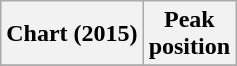<table class="wikitable plainrowheaders" style="text-align:center">
<tr>
<th scope="col">Chart (2015)</th>
<th scope="col">Peak<br>position</th>
</tr>
<tr>
</tr>
</table>
